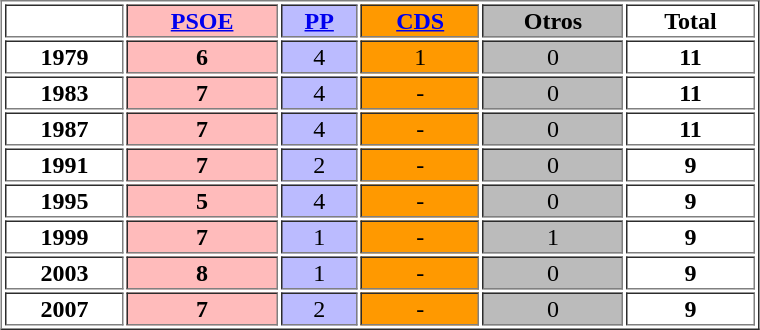<table border="1" width="40%" align="center">
<tr ---->
<th></th>
<th bgcolor="#ffbbbb"><a href='#'>PSOE</a></th>
<th bgcolor="#bbbbff"><a href='#'>PP</a></th>
<th bgcolor="#ff9900"><a href='#'>CDS</a></th>
<th bgcolor="#bbbbbb">Otros</th>
<th>Total</th>
</tr>
<tr ---->
<td align="center"><strong>1979</strong></td>
<td bgcolor="#ffbbbb" align="center"><strong>6</strong></td>
<td bgcolor="#bbbbff" align="center">4</td>
<td bgcolor="#ff9900" align="center">1</td>
<td bgcolor="#bbbbbb" align="center">0</td>
<td align="center"><strong>11</strong></td>
</tr>
<tr ---->
<td align="center"><strong>1983</strong></td>
<td bgcolor="#ffbbbb" align="center"><strong>7</strong></td>
<td bgcolor="#bbbbff" align="center">4</td>
<td bgcolor="#ff9900" align="center">-</td>
<td bgcolor="#bbbbbb" align="center">0</td>
<td align="center"><strong>11</strong></td>
</tr>
<tr ---->
<td align="center"><strong>1987</strong></td>
<td bgcolor="#ffbbbb" align="center"><strong>7</strong></td>
<td bgcolor="#bbbbff" align="center">4</td>
<td bgcolor="#ff9900" align="center">-</td>
<td bgcolor="#bbbbbb" align="center">0</td>
<td align="center"><strong>11</strong></td>
</tr>
<tr ---->
<td align="center"><strong>1991</strong></td>
<td bgcolor="#ffbbbb" align="center"><strong>7</strong></td>
<td bgcolor="#bbbbff" align="center">2</td>
<td bgcolor="#ff9900" align="center">-</td>
<td bgcolor="#bbbbbb" align="center">0</td>
<td align="center"><strong>9</strong></td>
</tr>
<tr ---->
<td align="center"><strong>1995</strong></td>
<td bgcolor="#ffbbbb" align="center"><strong>5</strong></td>
<td bgcolor="#bbbbff" align="center">4</td>
<td bgcolor="#ff9900" align="center">-</td>
<td bgcolor="#bbbbbb" align="center">0</td>
<td align="center"><strong>9</strong></td>
</tr>
<tr ---->
<td align="center"><strong>1999</strong></td>
<td bgcolor="#ffbbbb" align="center"><strong>7</strong></td>
<td bgcolor="#bbbbff" align="center">1</td>
<td bgcolor="#ff9900" align="center">-</td>
<td bgcolor="#bbbbbb" align="center">1</td>
<td align="center"><strong>9</strong></td>
</tr>
<tr ---->
<td align="center"><strong>2003</strong></td>
<td bgcolor="#ffbbbb" align="center"><strong>8</strong></td>
<td bgcolor="#bbbbff" align="center">1</td>
<td bgcolor="#ff9900" align="center">-</td>
<td bgcolor="#bbbbbb" align="center">0</td>
<td align="center"><strong>9</strong></td>
</tr>
<tr ---->
<td align="center"><strong>2007</strong></td>
<td bgcolor="#ffbbbb" align="center"><strong>7</strong></td>
<td bgcolor="#bbbbff" align="center">2</td>
<td bgcolor="#ff9900" align="center">-</td>
<td bgcolor="#bbbbbb" align="center">0</td>
<td align="center"><strong>9</strong></td>
</tr>
</table>
